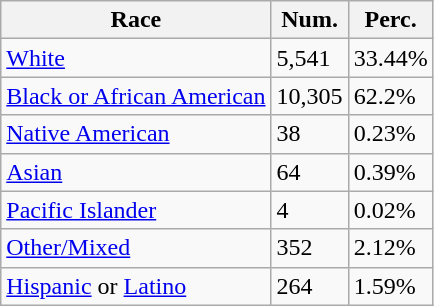<table class="wikitable">
<tr>
<th>Race</th>
<th>Num.</th>
<th>Perc.</th>
</tr>
<tr>
<td><a href='#'>White</a></td>
<td>5,541</td>
<td>33.44%</td>
</tr>
<tr>
<td><a href='#'>Black or African American</a></td>
<td>10,305</td>
<td>62.2%</td>
</tr>
<tr>
<td><a href='#'>Native American</a></td>
<td>38</td>
<td>0.23%</td>
</tr>
<tr>
<td><a href='#'>Asian</a></td>
<td>64</td>
<td>0.39%</td>
</tr>
<tr>
<td><a href='#'>Pacific Islander</a></td>
<td>4</td>
<td>0.02%</td>
</tr>
<tr>
<td><a href='#'>Other/Mixed</a></td>
<td>352</td>
<td>2.12%</td>
</tr>
<tr>
<td><a href='#'>Hispanic</a> or <a href='#'>Latino</a></td>
<td>264</td>
<td>1.59%</td>
</tr>
</table>
